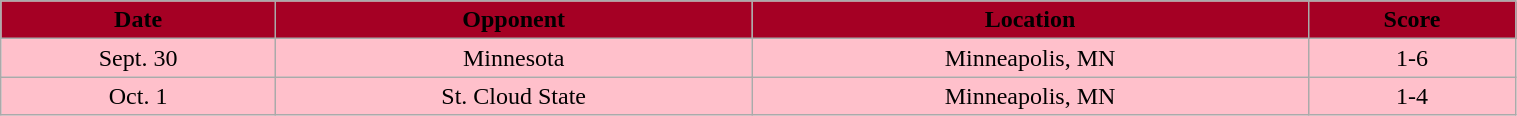<table class="wikitable" width="80%">
<tr align="center"  style="background:#A50024;color:black;">
<td><strong>Date</strong></td>
<td><strong>Opponent</strong></td>
<td><strong>Location</strong></td>
<td><strong>Score</strong></td>
</tr>
<tr align="center" bgcolor="pink">
<td>Sept. 30</td>
<td>Minnesota</td>
<td>Minneapolis, MN</td>
<td>1-6</td>
</tr>
<tr align="center" bgcolor="pink">
<td>Oct. 1</td>
<td>St. Cloud State</td>
<td>Minneapolis, MN</td>
<td>1-4</td>
</tr>
</table>
